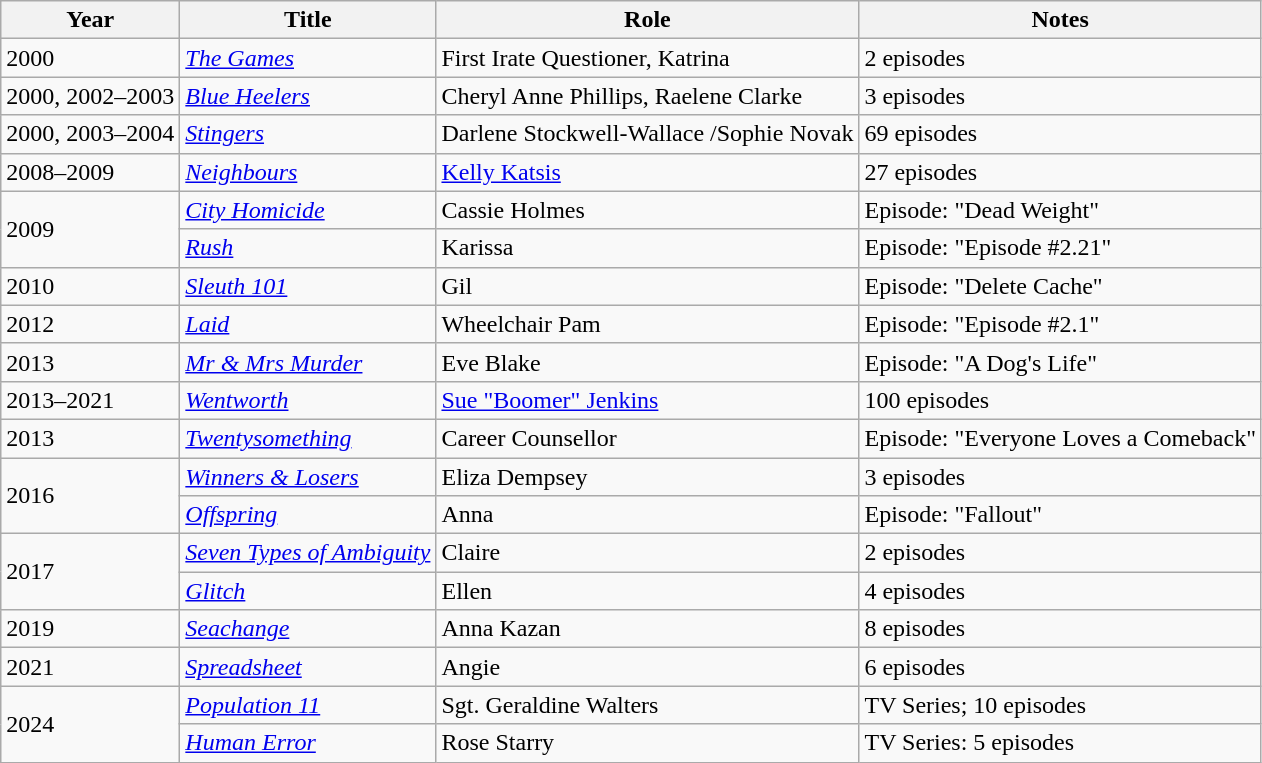<table class="wikitable sortable">
<tr>
<th>Year</th>
<th>Title</th>
<th>Role</th>
<th>Notes</th>
</tr>
<tr>
<td>2000</td>
<td><em><a href='#'>The Games</a></em></td>
<td>First Irate Questioner, Katrina</td>
<td>2 episodes</td>
</tr>
<tr>
<td>2000, 2002–2003</td>
<td><em><a href='#'>Blue Heelers</a></em></td>
<td>Cheryl Anne Phillips, Raelene Clarke</td>
<td>3 episodes</td>
</tr>
<tr>
<td>2000, 2003–2004</td>
<td><em><a href='#'>Stingers</a></em></td>
<td>Darlene Stockwell-Wallace /Sophie Novak</td>
<td>69 episodes</td>
</tr>
<tr>
<td>2008–2009</td>
<td><em><a href='#'>Neighbours</a></em></td>
<td><a href='#'>Kelly Katsis</a></td>
<td>27 episodes</td>
</tr>
<tr>
<td rowspan="2">2009</td>
<td><em><a href='#'>City Homicide</a></em></td>
<td>Cassie Holmes</td>
<td>Episode: "Dead Weight"</td>
</tr>
<tr>
<td><em><a href='#'>Rush</a></em></td>
<td>Karissa</td>
<td>Episode: "Episode #2.21"</td>
</tr>
<tr>
<td>2010</td>
<td><em><a href='#'>Sleuth 101</a></em></td>
<td>Gil</td>
<td>Episode: "Delete Cache"</td>
</tr>
<tr>
<td>2012</td>
<td><em><a href='#'>Laid</a></em></td>
<td>Wheelchair Pam</td>
<td>Episode: "Episode #2.1"</td>
</tr>
<tr>
<td>2013</td>
<td><em><a href='#'>Mr & Mrs Murder</a></em></td>
<td>Eve Blake</td>
<td>Episode: "A Dog's Life"</td>
</tr>
<tr>
<td>2013–2021</td>
<td><em><a href='#'>Wentworth</a></em></td>
<td><a href='#'>Sue "Boomer" Jenkins</a></td>
<td>100 episodes</td>
</tr>
<tr>
<td>2013</td>
<td><em><a href='#'>Twentysomething</a></em></td>
<td>Career Counsellor</td>
<td>Episode: "Everyone Loves a Comeback"</td>
</tr>
<tr>
<td rowspan="2">2016</td>
<td><em><a href='#'>Winners & Losers</a></em></td>
<td>Eliza Dempsey</td>
<td>3 episodes</td>
</tr>
<tr>
<td><em><a href='#'>Offspring</a></em></td>
<td>Anna</td>
<td>Episode: "Fallout"</td>
</tr>
<tr>
<td rowspan="2">2017</td>
<td><em><a href='#'>Seven Types of Ambiguity</a></em></td>
<td>Claire</td>
<td>2 episodes</td>
</tr>
<tr>
<td><em><a href='#'>Glitch</a></em></td>
<td>Ellen</td>
<td>4 episodes</td>
</tr>
<tr>
<td>2019</td>
<td><a href='#'><em>Seachange</em></a></td>
<td>Anna Kazan</td>
<td>8 episodes</td>
</tr>
<tr>
<td>2021</td>
<td><em><a href='#'>Spreadsheet</a></em></td>
<td>Angie</td>
<td>6 episodes</td>
</tr>
<tr>
<td rowspan="2">2024</td>
<td><em><a href='#'>Population 11</a></em></td>
<td>Sgt. Geraldine Walters</td>
<td>TV Series; 10 episodes</td>
</tr>
<tr>
<td><em><a href='#'>Human Error</a></em></td>
<td>Rose Starry</td>
<td>TV Series: 5 episodes</td>
</tr>
</table>
